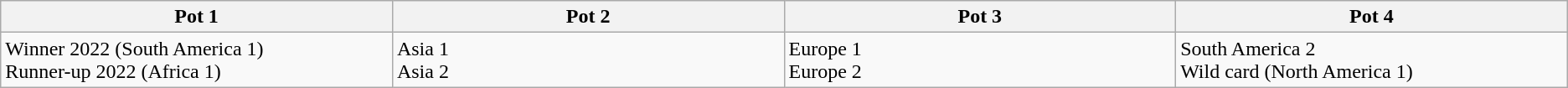<table class="wikitable">
<tr>
<th style="width: 15%;">Pot 1</th>
<th style="width: 15%;">Pot 2</th>
<th style="width: 15%;">Pot 3</th>
<th style="width: 15%;">Pot 4</th>
</tr>
<tr>
<td style="vertical-align: top;">Winner 2022 (South America 1)<br>Runner-up 2022 (Africa 1)</td>
<td style="vertical-align: top;">Asia 1<br>Asia 2</td>
<td style="vertical-align: top;">Europe 1<br>Europe 2</td>
<td style="vertical-align: top;">South America 2<br>Wild card (North America 1)</td>
</tr>
</table>
